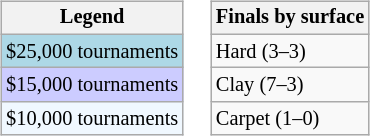<table>
<tr valign=top>
<td><br><table class=wikitable style="font-size:85%">
<tr>
<th>Legend</th>
</tr>
<tr style="background:lightblue;">
<td>$25,000 tournaments</td>
</tr>
<tr style="background:#ccccff;">
<td>$15,000 tournaments</td>
</tr>
<tr style="background:#f0f8ff;">
<td>$10,000 tournaments</td>
</tr>
</table>
</td>
<td><br><table class=wikitable style="font-size:85%">
<tr>
<th>Finals by surface</th>
</tr>
<tr>
<td>Hard (3–3)</td>
</tr>
<tr>
<td>Clay (7–3)</td>
</tr>
<tr>
<td>Carpet (1–0)</td>
</tr>
</table>
</td>
</tr>
</table>
